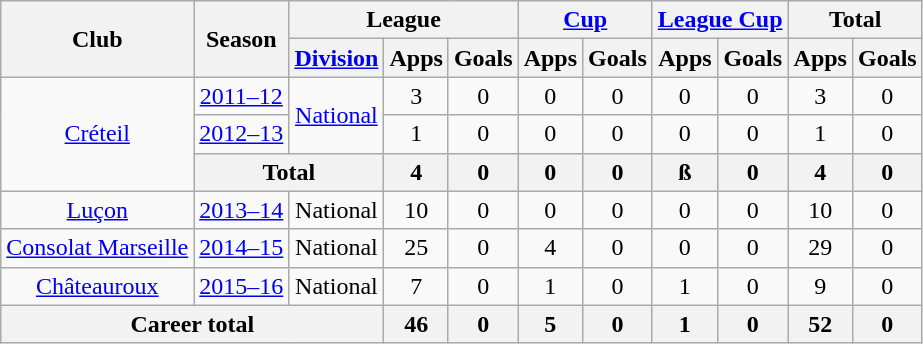<table class="wikitable" style="text-align:center">
<tr>
<th rowspan="2">Club</th>
<th rowspan="2">Season</th>
<th colspan="3">League</th>
<th colspan="2"><a href='#'>Cup</a></th>
<th colspan="2"><a href='#'>League Cup</a></th>
<th colspan="2">Total</th>
</tr>
<tr>
<th><a href='#'>Division</a></th>
<th>Apps</th>
<th>Goals</th>
<th>Apps</th>
<th>Goals</th>
<th>Apps</th>
<th>Goals</th>
<th>Apps</th>
<th>Goals</th>
</tr>
<tr>
<td rowspan="3"><a href='#'>Créteil</a></td>
<td><a href='#'>2011–12</a></td>
<td rowspan="2"><a href='#'>National</a></td>
<td>3</td>
<td>0</td>
<td>0</td>
<td>0</td>
<td>0</td>
<td>0</td>
<td>3</td>
<td>0</td>
</tr>
<tr>
<td><a href='#'>2012–13</a></td>
<td>1</td>
<td>0</td>
<td>0</td>
<td>0</td>
<td>0</td>
<td>0</td>
<td>1</td>
<td>0</td>
</tr>
<tr>
<th colspan="2">Total</th>
<th>4</th>
<th>0</th>
<th>0</th>
<th>0</th>
<th>ß</th>
<th>0</th>
<th>4</th>
<th>0</th>
</tr>
<tr>
<td><a href='#'>Luçon</a></td>
<td><a href='#'>2013–14</a></td>
<td>National</td>
<td>10</td>
<td>0</td>
<td>0</td>
<td>0</td>
<td>0</td>
<td>0</td>
<td>10</td>
<td>0</td>
</tr>
<tr>
<td><a href='#'>Consolat Marseille</a></td>
<td><a href='#'>2014–15</a></td>
<td>National</td>
<td>25</td>
<td>0</td>
<td>4</td>
<td>0</td>
<td>0</td>
<td>0</td>
<td>29</td>
<td>0</td>
</tr>
<tr>
<td><a href='#'>Châteauroux</a></td>
<td><a href='#'>2015–16</a></td>
<td>National</td>
<td>7</td>
<td>0</td>
<td>1</td>
<td>0</td>
<td>1</td>
<td>0</td>
<td>9</td>
<td>0</td>
</tr>
<tr>
<th colspan="3">Career total</th>
<th>46</th>
<th>0</th>
<th>5</th>
<th>0</th>
<th>1</th>
<th>0</th>
<th>52</th>
<th>0</th>
</tr>
</table>
